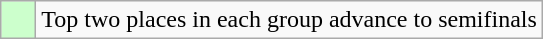<table class="wikitable">
<tr>
<td style="background:#cfc;">    </td>
<td>Top two places in each group advance to semifinals</td>
</tr>
</table>
